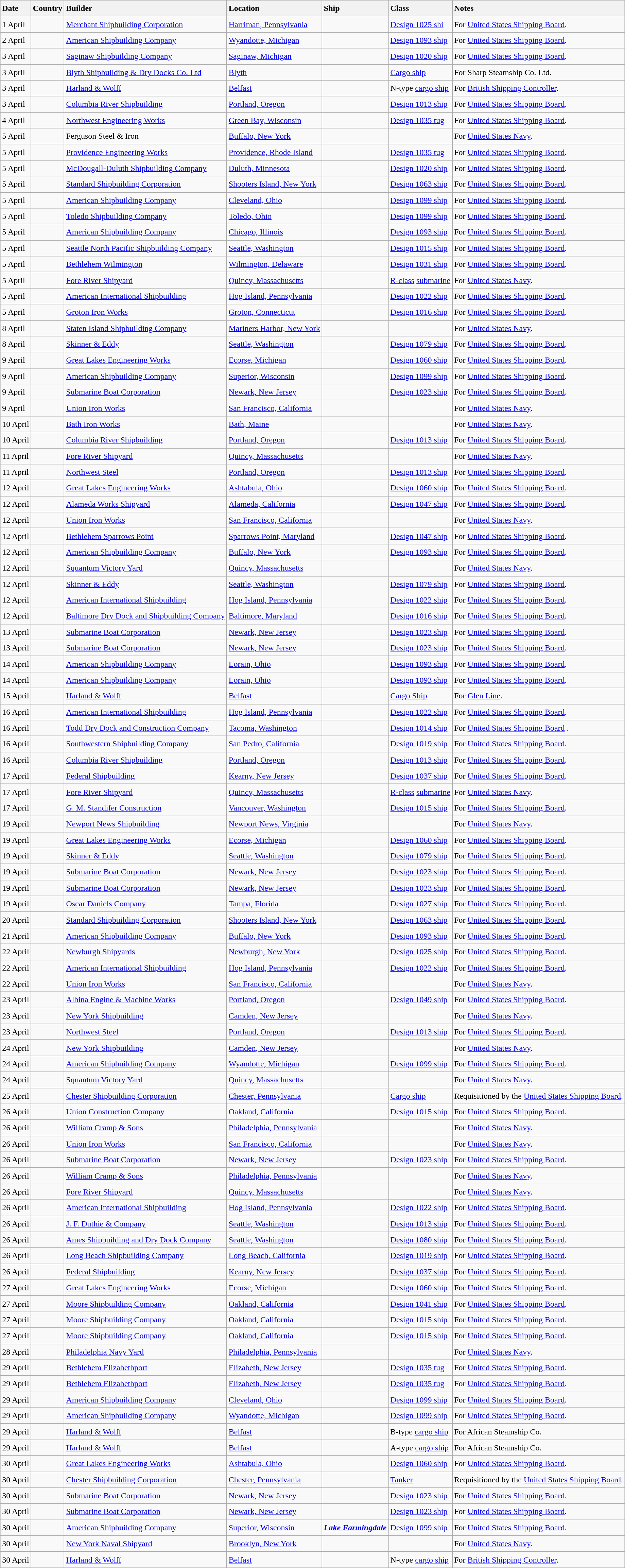<table class="wikitable sortable" style="font-size:1.00em; line-height:1.5em;">
<tr>
<th style="text-align: left;">Date</th>
<th style="text-align: left;">Country</th>
<th style="text-align: left;">Builder</th>
<th style="text-align: left;">Location</th>
<th style="text-align: left;">Ship</th>
<th style="text-align: left;">Class</th>
<th style="text-align: left;">Notes</th>
</tr>
<tr ---->
<td>1 April</td>
<td></td>
<td><a href='#'>Merchant Shipbuilding Corporation</a></td>
<td><a href='#'>Harriman, Pennsylvania</a></td>
<td><strong></strong></td>
<td><a href='#'>Design 1025 shi</a></td>
<td>For <a href='#'>United States Shipping Board</a>.</td>
</tr>
<tr ---->
<td>2 April</td>
<td></td>
<td><a href='#'>American Shipbuilding Company</a></td>
<td><a href='#'>Wyandotte, Michigan</a></td>
<td><strong></strong></td>
<td><a href='#'>Design 1093 ship</a></td>
<td>For <a href='#'>United States Shipping Board</a>.</td>
</tr>
<tr ---->
<td>3 April</td>
<td></td>
<td><a href='#'>Saginaw Shipbuilding Company</a></td>
<td><a href='#'>Saginaw, Michigan</a></td>
<td><strong></strong></td>
<td><a href='#'>Design 1020 ship</a></td>
<td>For <a href='#'>United States Shipping Board</a>.</td>
</tr>
<tr ---->
<td>3 April</td>
<td></td>
<td><a href='#'>Blyth Shipbuilding & Dry Docks Co. Ltd</a></td>
<td><a href='#'>Blyth</a></td>
<td><strong></strong></td>
<td><a href='#'>Cargo ship</a></td>
<td>For Sharp Steamship Co. Ltd.</td>
</tr>
<tr ---->
<td>3 April</td>
<td></td>
<td><a href='#'>Harland & Wolff</a></td>
<td><a href='#'>Belfast</a></td>
<td><strong></strong></td>
<td>N-type <a href='#'>cargo ship</a></td>
<td>For <a href='#'>British Shipping Controller</a>.</td>
</tr>
<tr ---->
<td>3 April</td>
<td></td>
<td><a href='#'>Columbia River Shipbuilding</a></td>
<td><a href='#'>Portland, Oregon</a></td>
<td><strong></strong></td>
<td><a href='#'>Design 1013 ship</a></td>
<td>For <a href='#'>United States Shipping Board</a>.</td>
</tr>
<tr ---->
<td>4 April</td>
<td></td>
<td><a href='#'>Northwest Engineering Works</a></td>
<td><a href='#'>Green Bay, Wisconsin</a></td>
<td><strong></strong></td>
<td><a href='#'>Design 1035 tug</a></td>
<td>For <a href='#'>United States Shipping Board</a>.</td>
</tr>
<tr ---->
<td>5 April</td>
<td></td>
<td>Ferguson Steel & Iron</td>
<td><a href='#'>Buffalo, New York</a></td>
<td><strong></strong></td>
<td></td>
<td>For <a href='#'>United States Navy</a>.</td>
</tr>
<tr ---->
<td>5 April</td>
<td></td>
<td><a href='#'>Providence Engineering Works</a></td>
<td><a href='#'>Providence, Rhode Island</a></td>
<td><strong></strong></td>
<td><a href='#'>Design 1035 tug</a></td>
<td>For <a href='#'>United States Shipping Board</a>.</td>
</tr>
<tr ---->
<td>5 April</td>
<td></td>
<td><a href='#'>McDougall-Duluth Shipbuilding Company</a></td>
<td><a href='#'>Duluth, Minnesota</a></td>
<td><strong></strong></td>
<td><a href='#'>Design 1020 ship</a></td>
<td>For <a href='#'>United States Shipping Board</a>.</td>
</tr>
<tr ---->
<td>5 April</td>
<td></td>
<td><a href='#'>Standard Shipbuilding Corporation</a></td>
<td><a href='#'>Shooters Island, New York</a></td>
<td><strong></strong></td>
<td><a href='#'>Design 1063 ship</a></td>
<td>For <a href='#'>United States Shipping Board</a>.</td>
</tr>
<tr ---->
<td>5 April</td>
<td></td>
<td><a href='#'>American Shipbuilding Company</a></td>
<td><a href='#'>Cleveland, Ohio</a></td>
<td><strong></strong></td>
<td><a href='#'>Design 1099 ship</a></td>
<td>For <a href='#'>United States Shipping Board</a>.</td>
</tr>
<tr ---->
<td>5 April</td>
<td></td>
<td><a href='#'>Toledo Shipbuilding Company</a></td>
<td><a href='#'>Toledo, Ohio</a></td>
<td><strong></strong></td>
<td><a href='#'>Design 1099 ship</a></td>
<td>For <a href='#'>United States Shipping Board</a>.</td>
</tr>
<tr ---->
<td>5 April</td>
<td></td>
<td><a href='#'>American Shipbuilding Company</a></td>
<td><a href='#'>Chicago, Illinois</a></td>
<td><strong></strong></td>
<td><a href='#'>Design 1093 ship</a></td>
<td>For <a href='#'>United States Shipping Board</a>.</td>
</tr>
<tr ---->
<td>5 April</td>
<td></td>
<td><a href='#'>Seattle North Pacific Shipbuilding Company</a></td>
<td><a href='#'>Seattle, Washington</a></td>
<td><strong></strong></td>
<td><a href='#'>Design 1015 ship</a></td>
<td>For <a href='#'>United States Shipping Board</a>.</td>
</tr>
<tr ---->
<td>5 April</td>
<td></td>
<td><a href='#'>Bethlehem Wilmington</a></td>
<td><a href='#'>Wilmington, Delaware</a></td>
<td><strong></strong></td>
<td><a href='#'>Design 1031 ship</a></td>
<td>For <a href='#'>United States Shipping Board</a>.</td>
</tr>
<tr ---->
<td>5 April</td>
<td></td>
<td><a href='#'>Fore River Shipyard</a></td>
<td><a href='#'>Quincy, Massachusetts</a></td>
<td><strong></strong></td>
<td><a href='#'>R-class</a> <a href='#'>submarine</a></td>
<td>For <a href='#'>United States Navy</a>.</td>
</tr>
<tr ---->
<td>5 April</td>
<td></td>
<td><a href='#'>American International Shipbuilding</a></td>
<td><a href='#'>Hog Island, Pennsylvania</a></td>
<td><strong></strong></td>
<td><a href='#'>Design 1022 ship</a></td>
<td>For <a href='#'>United States Shipping Board</a>.</td>
</tr>
<tr ---->
<td>5 April</td>
<td></td>
<td><a href='#'>Groton Iron Works</a></td>
<td><a href='#'>Groton, Connecticut</a></td>
<td><strong></strong></td>
<td><a href='#'>Design 1016 ship</a></td>
<td>For <a href='#'>United States Shipping Board</a>.</td>
</tr>
<tr ---->
<td>8 April</td>
<td></td>
<td><a href='#'>Staten Island Shipbuilding Company</a></td>
<td><a href='#'>Mariners Harbor, New York</a></td>
<td><strong></strong></td>
<td></td>
<td>For <a href='#'>United States Navy</a>.</td>
</tr>
<tr ---->
<td>8 April</td>
<td></td>
<td><a href='#'>Skinner & Eddy</a></td>
<td><a href='#'>Seattle, Washington</a></td>
<td><strong></strong></td>
<td><a href='#'>Design 1079 ship</a></td>
<td>For <a href='#'>United States Shipping Board</a>.</td>
</tr>
<tr ---->
<td>9 April</td>
<td></td>
<td><a href='#'>Great Lakes Engineering Works</a></td>
<td><a href='#'>Ecorse, Michigan</a></td>
<td><strong></strong></td>
<td><a href='#'>Design 1060 ship</a></td>
<td>For <a href='#'>United States Shipping Board</a>.</td>
</tr>
<tr ---->
<td>9 April</td>
<td></td>
<td><a href='#'>American Shipbuilding Company</a></td>
<td><a href='#'>Superior, Wisconsin</a></td>
<td><strong></strong></td>
<td><a href='#'>Design 1099 ship</a></td>
<td>For <a href='#'>United States Shipping Board</a>.</td>
</tr>
<tr ---->
<td>9 April</td>
<td></td>
<td><a href='#'>Submarine Boat Corporation</a></td>
<td><a href='#'>Newark, New Jersey</a></td>
<td><strong></strong></td>
<td><a href='#'>Design 1023 ship</a></td>
<td>For <a href='#'>United States Shipping Board</a>.</td>
</tr>
<tr ---->
<td>9 April</td>
<td></td>
<td><a href='#'>Union Iron Works</a></td>
<td><a href='#'>San Francisco, California</a></td>
<td><strong></strong></td>
<td></td>
<td>For <a href='#'>United States Navy</a>.</td>
</tr>
<tr ---->
<td>10 April</td>
<td></td>
<td><a href='#'>Bath Iron Works</a></td>
<td><a href='#'>Bath, Maine</a></td>
<td><strong></strong></td>
<td></td>
<td>For <a href='#'>United States Navy</a>.</td>
</tr>
<tr ---->
<td>10 April</td>
<td></td>
<td><a href='#'>Columbia River Shipbuilding</a></td>
<td><a href='#'>Portland, Oregon</a></td>
<td><strong></strong></td>
<td><a href='#'>Design 1013 ship</a></td>
<td>For <a href='#'>United States Shipping Board</a>.</td>
</tr>
<tr ---->
<td>11 April</td>
<td></td>
<td><a href='#'>Fore River Shipyard</a></td>
<td><a href='#'>Quincy, Massachusetts</a></td>
<td><strong></strong></td>
<td></td>
<td>For <a href='#'>United States Navy</a>.</td>
</tr>
<tr ---->
<td>11 April</td>
<td></td>
<td><a href='#'>Northwest Steel</a></td>
<td><a href='#'>Portland, Oregon</a></td>
<td><strong></strong></td>
<td><a href='#'>Design 1013 ship</a></td>
<td>For <a href='#'>United States Shipping Board</a>.</td>
</tr>
<tr ---->
<td>12 April</td>
<td></td>
<td><a href='#'>Great Lakes Engineering Works</a></td>
<td><a href='#'>Ashtabula, Ohio</a></td>
<td><strong></strong></td>
<td><a href='#'>Design 1060 ship</a></td>
<td>For <a href='#'>United States Shipping Board</a>.</td>
</tr>
<tr ---->
<td>12 April</td>
<td></td>
<td><a href='#'>Alameda Works Shipyard</a></td>
<td><a href='#'>Alameda, California</a></td>
<td><strong></strong></td>
<td><a href='#'>Design 1047 ship</a></td>
<td>For <a href='#'>United States Shipping Board</a>.</td>
</tr>
<tr ---->
<td>12 April</td>
<td></td>
<td><a href='#'>Union Iron Works</a></td>
<td><a href='#'>San Francisco, California</a></td>
<td><strong></strong></td>
<td></td>
<td>For <a href='#'>United States Navy</a>.</td>
</tr>
<tr ---->
<td>12 April</td>
<td></td>
<td><a href='#'>Bethlehem Sparrows Point</a></td>
<td><a href='#'>Sparrows Point, Maryland</a></td>
<td><strong></strong></td>
<td><a href='#'>Design 1047 ship</a></td>
<td>For <a href='#'>United States Shipping Board</a>.</td>
</tr>
<tr ---->
<td>12 April</td>
<td></td>
<td><a href='#'>American Shipbuilding Company</a></td>
<td><a href='#'>Buffalo, New York</a></td>
<td><strong></strong></td>
<td><a href='#'>Design 1093 ship</a></td>
<td>For <a href='#'>United States Shipping Board</a>.</td>
</tr>
<tr ---->
<td>12 April</td>
<td></td>
<td><a href='#'>Squantum Victory Yard</a></td>
<td><a href='#'>Quincy, Massachusetts</a></td>
<td><strong></strong></td>
<td></td>
<td>For <a href='#'>United States Navy</a>.</td>
</tr>
<tr ---->
<td>12 April</td>
<td></td>
<td><a href='#'>Skinner & Eddy</a></td>
<td><a href='#'>Seattle, Washington</a></td>
<td><strong></strong></td>
<td><a href='#'>Design 1079 ship</a></td>
<td>For <a href='#'>United States Shipping Board</a>.</td>
</tr>
<tr ---->
<td>12 April</td>
<td></td>
<td><a href='#'>American International Shipbuilding</a></td>
<td><a href='#'>Hog Island, Pennsylvania</a></td>
<td><strong></strong></td>
<td><a href='#'>Design 1022 ship</a></td>
<td>For <a href='#'>United States Shipping Board</a>.</td>
</tr>
<tr ---->
<td>12 April</td>
<td></td>
<td><a href='#'>Baltimore Dry Dock and Shipbuilding Company</a></td>
<td><a href='#'>Baltimore, Maryland</a></td>
<td><strong></strong></td>
<td><a href='#'>Design 1016 ship</a></td>
<td>For <a href='#'>United States Shipping Board</a>.</td>
</tr>
<tr ---->
<td>13 April</td>
<td></td>
<td><a href='#'>Submarine Boat Corporation</a></td>
<td><a href='#'>Newark, New Jersey</a></td>
<td><strong></strong></td>
<td><a href='#'>Design 1023 ship</a></td>
<td>For <a href='#'>United States Shipping Board</a>.</td>
</tr>
<tr ---->
<td>13 April</td>
<td></td>
<td><a href='#'>Submarine Boat Corporation</a></td>
<td><a href='#'>Newark, New Jersey</a></td>
<td><strong></strong></td>
<td><a href='#'>Design 1023 ship</a></td>
<td>For <a href='#'>United States Shipping Board</a>.</td>
</tr>
<tr ---->
<td>14 April</td>
<td></td>
<td><a href='#'>American Shipbuilding Company</a></td>
<td><a href='#'>Lorain, Ohio</a></td>
<td><strong></strong></td>
<td><a href='#'>Design 1093 ship</a></td>
<td>For <a href='#'>United States Shipping Board</a>.</td>
</tr>
<tr ---->
<td>14 April</td>
<td></td>
<td><a href='#'>American Shipbuilding Company</a></td>
<td><a href='#'>Lorain, Ohio</a></td>
<td><strong></strong></td>
<td><a href='#'>Design 1093 ship</a></td>
<td>For <a href='#'>United States Shipping Board</a>.</td>
</tr>
<tr ---->
<td>15 April</td>
<td></td>
<td><a href='#'>Harland & Wolff</a></td>
<td><a href='#'>Belfast</a></td>
<td><strong></strong></td>
<td><a href='#'>Cargo Ship</a></td>
<td>For <a href='#'>Glen Line</a>.</td>
</tr>
<tr ---->
<td>16 April</td>
<td></td>
<td><a href='#'>American International Shipbuilding</a></td>
<td><a href='#'>Hog Island, Pennsylvania</a></td>
<td><strong></strong></td>
<td><a href='#'>Design 1022 ship</a></td>
<td>For <a href='#'>United States Shipping Board</a>.</td>
</tr>
<tr ---->
<td>16 April</td>
<td></td>
<td><a href='#'>Todd Dry Dock and Construction Company</a></td>
<td><a href='#'>Tacoma, Washington</a></td>
<td><strong></strong></td>
<td><a href='#'>Design 1014 ship</a></td>
<td>For <a href='#'>United States Shipping Board</a> .</td>
</tr>
<tr ---->
<td>16 April</td>
<td></td>
<td><a href='#'>Southwestern Shipbuilding Company</a></td>
<td><a href='#'>San Pedro, California</a></td>
<td><strong></strong></td>
<td><a href='#'>Design 1019 ship</a></td>
<td>For <a href='#'>United States Shipping Board</a>.</td>
</tr>
<tr ---->
<td>16 April</td>
<td></td>
<td><a href='#'>Columbia River Shipbuilding</a></td>
<td><a href='#'>Portland, Oregon</a></td>
<td><strong></strong></td>
<td><a href='#'>Design 1013 ship</a></td>
<td>For <a href='#'>United States Shipping Board</a>.</td>
</tr>
<tr ---->
<td>17 April</td>
<td></td>
<td><a href='#'>Federal Shipbuilding</a></td>
<td><a href='#'>Kearny, New Jersey</a></td>
<td><strong></strong></td>
<td><a href='#'>Design 1037 ship</a></td>
<td>For <a href='#'>United States Shipping Board</a>.</td>
</tr>
<tr ---->
<td>17 April</td>
<td></td>
<td><a href='#'>Fore River Shipyard</a></td>
<td><a href='#'>Quincy, Massachusetts</a></td>
<td><strong></strong></td>
<td><a href='#'>R-class</a> <a href='#'>submarine</a></td>
<td>For <a href='#'>United States Navy</a>.</td>
</tr>
<tr ---->
<td>17 April</td>
<td></td>
<td><a href='#'>G. M. Standifer Construction</a></td>
<td><a href='#'>Vancouver, Washington</a></td>
<td><strong></strong></td>
<td><a href='#'>Design 1015 ship</a></td>
<td>For <a href='#'>United States Shipping Board</a>.</td>
</tr>
<tr ---->
<td>19 April</td>
<td></td>
<td><a href='#'>Newport News Shipbuilding</a></td>
<td><a href='#'>Newport News, Virginia</a></td>
<td><strong></strong></td>
<td></td>
<td>For <a href='#'>United States Navy</a>.</td>
</tr>
<tr ---->
<td>19 April</td>
<td></td>
<td><a href='#'>Great Lakes Engineering Works</a></td>
<td><a href='#'>Ecorse, Michigan</a></td>
<td><strong></strong></td>
<td><a href='#'>Design 1060 ship</a></td>
<td>For <a href='#'>United States Shipping Board</a>.</td>
</tr>
<tr ---->
<td>19 April</td>
<td></td>
<td><a href='#'>Skinner & Eddy</a></td>
<td><a href='#'>Seattle, Washington</a></td>
<td><strong></strong></td>
<td><a href='#'>Design 1079 ship</a></td>
<td>For <a href='#'>United States Shipping Board</a>.</td>
</tr>
<tr ---->
<td>19 April</td>
<td></td>
<td><a href='#'>Submarine Boat Corporation</a></td>
<td><a href='#'>Newark, New Jersey</a></td>
<td><strong></strong></td>
<td><a href='#'>Design 1023 ship</a></td>
<td>For <a href='#'>United States Shipping Board</a>.</td>
</tr>
<tr ---->
<td>19 April</td>
<td></td>
<td><a href='#'>Submarine Boat Corporation</a></td>
<td><a href='#'>Newark, New Jersey</a></td>
<td><strong></strong></td>
<td><a href='#'>Design 1023 ship</a></td>
<td>For <a href='#'>United States Shipping Board</a>.</td>
</tr>
<tr ---->
<td>19 April</td>
<td></td>
<td><a href='#'>Oscar Daniels Company</a></td>
<td><a href='#'>Tampa, Florida</a></td>
<td><strong></strong></td>
<td><a href='#'>Design 1027 ship</a></td>
<td>For <a href='#'>United States Shipping Board</a>.</td>
</tr>
<tr ---->
<td>20 April</td>
<td></td>
<td><a href='#'>Standard Shipbuilding Corporation</a></td>
<td><a href='#'>Shooters Island, New York</a></td>
<td><strong></strong></td>
<td><a href='#'>Design 1063 ship</a></td>
<td>For <a href='#'>United States Shipping Board</a>.</td>
</tr>
<tr ---->
<td>21 April</td>
<td></td>
<td><a href='#'>American Shipbuilding Company</a></td>
<td><a href='#'>Buffalo, New York</a></td>
<td><strong></strong></td>
<td><a href='#'>Design 1093 ship</a></td>
<td>For <a href='#'>United States Shipping Board</a>.</td>
</tr>
<tr ---->
<td>22 April</td>
<td></td>
<td><a href='#'>Newburgh Shipyards</a></td>
<td><a href='#'>Newburgh, New York</a></td>
<td><strong></strong></td>
<td><a href='#'>Design 1025 ship</a></td>
<td>For <a href='#'>United States Shipping Board</a>.</td>
</tr>
<tr ---->
<td>22 April</td>
<td></td>
<td><a href='#'>American International Shipbuilding</a></td>
<td><a href='#'>Hog Island, Pennsylvania</a></td>
<td><strong></strong></td>
<td><a href='#'>Design 1022 ship</a></td>
<td>For <a href='#'>United States Shipping Board</a>.</td>
</tr>
<tr ---->
<td>22 April</td>
<td></td>
<td><a href='#'>Union Iron Works</a></td>
<td><a href='#'>San Francisco, California</a></td>
<td><strong></strong></td>
<td></td>
<td>For <a href='#'>United States Navy</a>.</td>
</tr>
<tr ---->
<td>23 April</td>
<td></td>
<td><a href='#'>Albina Engine & Machine Works</a></td>
<td><a href='#'>Portland, Oregon</a></td>
<td><strong></strong></td>
<td><a href='#'>Design 1049 ship</a></td>
<td>For <a href='#'>United States Shipping Board</a>.</td>
</tr>
<tr ---->
<td>23 April</td>
<td></td>
<td><a href='#'>New York Shipbuilding</a></td>
<td><a href='#'>Camden, New Jersey</a></td>
<td><strong></strong></td>
<td></td>
<td>For <a href='#'>United States Navy</a>.</td>
</tr>
<tr ---->
<td>23 April</td>
<td></td>
<td><a href='#'>Northwest Steel</a></td>
<td><a href='#'>Portland, Oregon</a></td>
<td><strong></strong></td>
<td><a href='#'>Design 1013 ship</a></td>
<td>For <a href='#'>United States Shipping Board</a>.</td>
</tr>
<tr ---->
<td>24 April</td>
<td></td>
<td><a href='#'>New York Shipbuilding</a></td>
<td><a href='#'>Camden, New Jersey</a></td>
<td><strong></strong></td>
<td></td>
<td>For <a href='#'>United States Navy</a>.</td>
</tr>
<tr ---->
<td>24 April</td>
<td></td>
<td><a href='#'>American Shipbuilding Company</a></td>
<td><a href='#'>Wyandotte, Michigan</a></td>
<td><strong></strong></td>
<td><a href='#'>Design 1099 ship</a></td>
<td>For <a href='#'>United States Shipping Board</a>.</td>
</tr>
<tr ---->
<td>24 April</td>
<td></td>
<td><a href='#'>Squantum Victory Yard</a></td>
<td><a href='#'>Quincy, Massachusetts</a></td>
<td><strong></strong></td>
<td></td>
<td>For <a href='#'>United States Navy</a>.</td>
</tr>
<tr ---->
<td>25 April</td>
<td></td>
<td><a href='#'>Chester Shipbuilding Corporation</a></td>
<td><a href='#'>Chester, Pennsylvania</a></td>
<td><strong></strong></td>
<td><a href='#'>Cargo ship</a></td>
<td>Requisitioned by the <a href='#'>United States Shipping Board</a>.</td>
</tr>
<tr ---->
<td>26 April</td>
<td></td>
<td><a href='#'>Union Construction Company</a></td>
<td><a href='#'>Oakland, California</a></td>
<td><strong></strong></td>
<td><a href='#'>Design 1015 ship</a></td>
<td>For <a href='#'>United States Shipping Board</a>.</td>
</tr>
<tr ---->
<td>26 April</td>
<td></td>
<td><a href='#'>William Cramp & Sons</a></td>
<td><a href='#'>Philadelphia, Pennsylvania</a></td>
<td><strong></strong></td>
<td></td>
<td>For <a href='#'>United States Navy</a>.</td>
</tr>
<tr ---->
<td>26 April</td>
<td></td>
<td><a href='#'>Union Iron Works</a></td>
<td><a href='#'>San Francisco, California</a></td>
<td><strong></strong></td>
<td></td>
<td>For <a href='#'>United States Navy</a>.</td>
</tr>
<tr ---->
<td>26 April</td>
<td></td>
<td><a href='#'>Submarine Boat Corporation</a></td>
<td><a href='#'>Newark, New Jersey</a></td>
<td><strong></strong></td>
<td><a href='#'>Design 1023 ship</a></td>
<td>For <a href='#'>United States Shipping Board</a>.</td>
</tr>
<tr ---->
<td>26 April</td>
<td></td>
<td><a href='#'>William Cramp & Sons</a></td>
<td><a href='#'>Philadelphia, Pennsylvania</a></td>
<td><strong> </strong></td>
<td></td>
<td>For <a href='#'>United States Navy</a>.</td>
</tr>
<tr ---->
<td>26 April</td>
<td></td>
<td><a href='#'>Fore River Shipyard</a></td>
<td><a href='#'>Quincy, Massachusetts</a></td>
<td><strong></strong></td>
<td></td>
<td>For <a href='#'>United States Navy</a>.</td>
</tr>
<tr ---->
<td>26 April</td>
<td></td>
<td><a href='#'>American International Shipbuilding</a></td>
<td><a href='#'>Hog Island, Pennsylvania</a></td>
<td><strong></strong></td>
<td><a href='#'>Design 1022 ship</a></td>
<td>For <a href='#'>United States Shipping Board</a>.</td>
</tr>
<tr ---->
<td>26 April</td>
<td></td>
<td><a href='#'>J. F. Duthie & Company</a></td>
<td><a href='#'>Seattle, Washington</a></td>
<td><strong></strong></td>
<td><a href='#'>Design 1013 ship</a></td>
<td>For <a href='#'>United States Shipping Board</a>.</td>
</tr>
<tr ---->
<td>26 April</td>
<td></td>
<td><a href='#'>Ames Shipbuilding and Dry Dock Company</a></td>
<td><a href='#'>Seattle, Washington</a></td>
<td><strong></strong></td>
<td><a href='#'>Design 1080 ship</a></td>
<td>For <a href='#'>United States Shipping Board</a>.</td>
</tr>
<tr ---->
<td>26 April</td>
<td></td>
<td><a href='#'>Long Beach Shipbuilding Company</a></td>
<td><a href='#'>Long Beach, California</a></td>
<td><strong></strong></td>
<td><a href='#'>Design 1019 ship</a></td>
<td>For <a href='#'>United States Shipping Board</a>.</td>
</tr>
<tr ---->
<td>26 April</td>
<td></td>
<td><a href='#'>Federal Shipbuilding</a></td>
<td><a href='#'>Kearny, New Jersey</a></td>
<td><strong></strong></td>
<td><a href='#'>Design 1037 ship</a></td>
<td>For <a href='#'>United States Shipping Board</a>.</td>
</tr>
<tr ---->
<td>27 April</td>
<td></td>
<td><a href='#'>Great Lakes Engineering Works</a></td>
<td><a href='#'>Ecorse, Michigan</a></td>
<td><strong></strong></td>
<td><a href='#'>Design 1060 ship</a></td>
<td>For <a href='#'>United States Shipping Board</a>.</td>
</tr>
<tr ---->
<td>27 April</td>
<td></td>
<td><a href='#'>Moore Shipbuilding Company</a></td>
<td><a href='#'>Oakland, California</a></td>
<td><strong></strong></td>
<td><a href='#'>Design 1041 ship</a></td>
<td>For <a href='#'>United States Shipping Board</a>.</td>
</tr>
<tr ---->
<td>27 April</td>
<td></td>
<td><a href='#'>Moore Shipbuilding Company</a></td>
<td><a href='#'>Oakland, California</a></td>
<td><strong></strong></td>
<td><a href='#'>Design 1015 ship</a></td>
<td>For <a href='#'>United States Shipping Board</a>.</td>
</tr>
<tr ---->
<td>27 April</td>
<td></td>
<td><a href='#'>Moore Shipbuilding Company</a></td>
<td><a href='#'>Oakland, California</a></td>
<td><strong></strong></td>
<td><a href='#'>Design 1015 ship</a></td>
<td>For <a href='#'>United States Shipping Board</a>.</td>
</tr>
<tr ---->
<td>28 April</td>
<td></td>
<td><a href='#'>Philadelphia Navy Yard</a></td>
<td><a href='#'>Philadelphia, Pennsylvania</a></td>
<td><strong></strong></td>
<td></td>
<td>For <a href='#'>United States Navy</a>.</td>
</tr>
<tr ---->
<td>29 April</td>
<td></td>
<td><a href='#'>Bethlehem Elizabethport</a></td>
<td><a href='#'>Elizabeth, New Jersey</a></td>
<td><strong></strong></td>
<td><a href='#'>Design 1035 tug</a></td>
<td>For <a href='#'>United States Shipping Board</a>.</td>
</tr>
<tr ---->
<td>29 April</td>
<td></td>
<td><a href='#'>Bethlehem Elizabethport</a></td>
<td><a href='#'>Elizabeth, New Jersey</a></td>
<td><strong></strong></td>
<td><a href='#'>Design 1035 tug</a></td>
<td>For <a href='#'>United States Shipping Board</a>.</td>
</tr>
<tr ---->
<td>29 April</td>
<td></td>
<td><a href='#'>American Shipbuilding Company</a></td>
<td><a href='#'>Cleveland, Ohio</a></td>
<td><strong></strong></td>
<td><a href='#'>Design 1099 ship</a></td>
<td>For <a href='#'>United States Shipping Board</a>.</td>
</tr>
<tr ---->
<td>29 April</td>
<td></td>
<td><a href='#'>American Shipbuilding Company</a></td>
<td><a href='#'>Wyandotte, Michigan</a></td>
<td><strong></strong></td>
<td><a href='#'>Design 1099 ship</a></td>
<td>For <a href='#'>United States Shipping Board</a>.</td>
</tr>
<tr ---->
<td>29 April</td>
<td></td>
<td><a href='#'>Harland & Wolff</a></td>
<td><a href='#'>Belfast</a></td>
<td><strong></strong></td>
<td>B-type <a href='#'>cargo ship</a></td>
<td>For African Steamship Co.</td>
</tr>
<tr ---->
<td>29 April</td>
<td></td>
<td><a href='#'>Harland & Wolff</a></td>
<td><a href='#'>Belfast</a></td>
<td><strong></strong></td>
<td>A-type <a href='#'>cargo ship</a></td>
<td>For African Steamship Co.</td>
</tr>
<tr ---->
<td>30 April</td>
<td></td>
<td><a href='#'>Great Lakes Engineering Works</a></td>
<td><a href='#'>Ashtabula, Ohio</a></td>
<td><strong></strong></td>
<td><a href='#'>Design 1060 ship</a></td>
<td>For <a href='#'>United States Shipping Board</a>.</td>
</tr>
<tr ---->
<td>30 April</td>
<td></td>
<td><a href='#'>Chester Shipbuilding Corporation</a></td>
<td><a href='#'>Chester, Pennsylvania</a></td>
<td><strong></strong></td>
<td><a href='#'>Tanker</a></td>
<td>Requisitioned by the <a href='#'>United States Shipping Board</a>.</td>
</tr>
<tr ---->
<td>30 April</td>
<td></td>
<td><a href='#'>Submarine Boat Corporation</a></td>
<td><a href='#'>Newark, New Jersey</a></td>
<td><strong></strong></td>
<td><a href='#'>Design 1023 ship</a></td>
<td>For <a href='#'>United States Shipping Board</a>.</td>
</tr>
<tr ---->
<td>30 April</td>
<td></td>
<td><a href='#'>Submarine Boat Corporation</a></td>
<td><a href='#'>Newark, New Jersey</a></td>
<td><strong></strong></td>
<td><a href='#'>Design 1023 ship</a></td>
<td>For <a href='#'>United States Shipping Board</a>.</td>
</tr>
<tr ---->
<td>30 April</td>
<td></td>
<td><a href='#'>American Shipbuilding Company</a></td>
<td><a href='#'>Superior, Wisconsin</a></td>
<td><strong><em><a href='#'>Lake Farmingdale</a></em></strong></td>
<td><a href='#'>Design 1099 ship</a></td>
<td>For <a href='#'>United States Shipping Board</a>.</td>
</tr>
<tr ---->
<td>30 April</td>
<td></td>
<td><a href='#'>New York Naval Shipyard</a></td>
<td><a href='#'>Brooklyn, New York</a></td>
<td><strong></strong></td>
<td></td>
<td>For <a href='#'>United States Navy</a>.</td>
</tr>
<tr ---->
<td>30 April</td>
<td></td>
<td><a href='#'>Harland & Wolff</a></td>
<td><a href='#'>Belfast</a></td>
<td><strong></strong></td>
<td>N-type <a href='#'>cargo ship</a></td>
<td>For <a href='#'>British Shipping Controller</a>.</td>
</tr>
</table>
